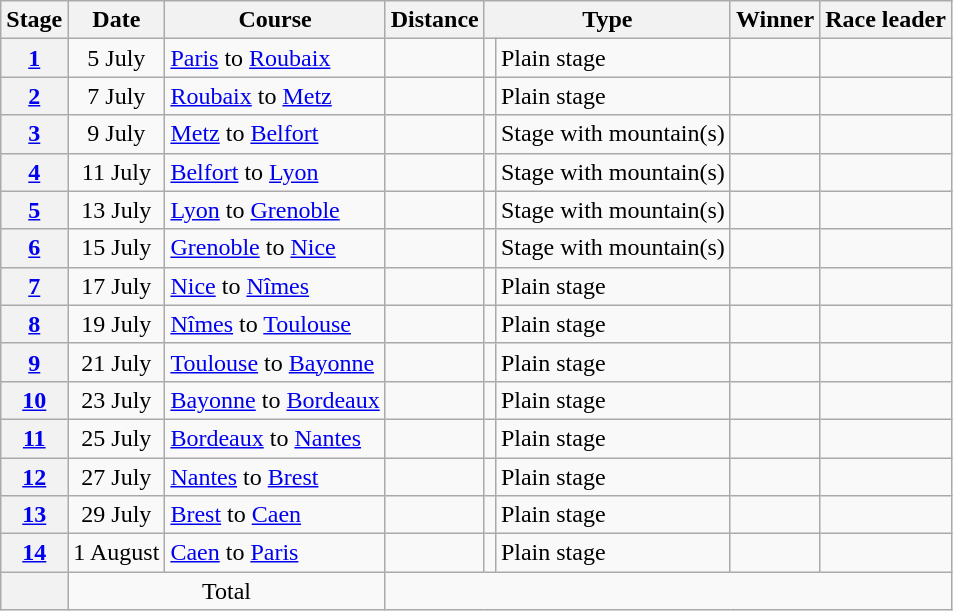<table class="wikitable">
<tr>
<th scope="col">Stage</th>
<th scope="col">Date</th>
<th scope="col">Course</th>
<th scope="col">Distance</th>
<th scope="col" colspan="2">Type</th>
<th scope="col">Winner</th>
<th scope="col">Race leader</th>
</tr>
<tr>
<th scope="row"><a href='#'>1</a></th>
<td style="text-align:center;">5 July</td>
<td><a href='#'>Paris</a> to <a href='#'>Roubaix</a></td>
<td></td>
<td></td>
<td>Plain stage</td>
<td></td>
<td></td>
</tr>
<tr>
<th scope="row"><a href='#'>2</a></th>
<td style="text-align:center;">7 July</td>
<td><a href='#'>Roubaix</a> to <a href='#'>Metz</a></td>
<td></td>
<td></td>
<td>Plain stage</td>
<td></td>
<td></td>
</tr>
<tr>
<th scope="row"><a href='#'>3</a></th>
<td style="text-align:center;">9 July</td>
<td><a href='#'>Metz</a> to <a href='#'>Belfort</a></td>
<td></td>
<td></td>
<td>Stage with mountain(s)</td>
<td></td>
<td></td>
</tr>
<tr>
<th scope="row"><a href='#'>4</a></th>
<td style="text-align:center;">11 July</td>
<td><a href='#'>Belfort</a> to <a href='#'>Lyon</a></td>
<td></td>
<td></td>
<td>Stage with mountain(s)</td>
<td></td>
<td></td>
</tr>
<tr>
<th scope="row"><a href='#'>5</a></th>
<td style="text-align:center;">13 July</td>
<td><a href='#'>Lyon</a> to <a href='#'>Grenoble</a></td>
<td></td>
<td></td>
<td>Stage with mountain(s)</td>
<td></td>
<td></td>
</tr>
<tr>
<th scope="row"><a href='#'>6</a></th>
<td style="text-align:center;">15 July</td>
<td><a href='#'>Grenoble</a> to <a href='#'>Nice</a></td>
<td></td>
<td></td>
<td>Stage with mountain(s)</td>
<td></td>
<td></td>
</tr>
<tr>
<th scope="row"><a href='#'>7</a></th>
<td style="text-align:center;">17 July</td>
<td><a href='#'>Nice</a> to <a href='#'>Nîmes</a></td>
<td></td>
<td></td>
<td>Plain stage</td>
<td></td>
<td></td>
</tr>
<tr>
<th scope="row"><a href='#'>8</a></th>
<td style="text-align:center;">19 July</td>
<td><a href='#'>Nîmes</a> to <a href='#'>Toulouse</a></td>
<td></td>
<td></td>
<td>Plain stage</td>
<td></td>
<td></td>
</tr>
<tr>
<th scope="row"><a href='#'>9</a></th>
<td style="text-align:center;">21 July</td>
<td><a href='#'>Toulouse</a> to <a href='#'>Bayonne</a></td>
<td></td>
<td></td>
<td>Plain stage</td>
<td></td>
<td></td>
</tr>
<tr>
<th scope="row"><a href='#'>10</a></th>
<td style="text-align:center;">23 July</td>
<td><a href='#'>Bayonne</a> to <a href='#'>Bordeaux</a></td>
<td></td>
<td></td>
<td>Plain stage</td>
<td></td>
<td></td>
</tr>
<tr>
<th scope="row"><a href='#'>11</a></th>
<td style="text-align:center;">25 July</td>
<td><a href='#'>Bordeaux</a> to <a href='#'>Nantes</a></td>
<td></td>
<td></td>
<td>Plain stage</td>
<td></td>
<td></td>
</tr>
<tr>
<th scope="row"><a href='#'>12</a></th>
<td style="text-align:center;">27 July</td>
<td><a href='#'>Nantes</a> to <a href='#'>Brest</a></td>
<td></td>
<td></td>
<td>Plain stage</td>
<td></td>
<td></td>
</tr>
<tr>
<th scope="row"><a href='#'>13</a></th>
<td style="text-align:center;">29 July</td>
<td><a href='#'>Brest</a> to <a href='#'>Caen</a></td>
<td></td>
<td></td>
<td>Plain stage</td>
<td></td>
<td></td>
</tr>
<tr>
<th scope="row"><a href='#'>14</a></th>
<td style="text-align:center;">1 August</td>
<td><a href='#'>Caen</a> to <a href='#'>Paris</a></td>
<td></td>
<td></td>
<td>Plain stage</td>
<td></td>
<td></td>
</tr>
<tr>
<th scope="row"></th>
<td colspan="2" style="text-align:center">Total</td>
<td colspan="5" style="text-align:center"></td>
</tr>
</table>
